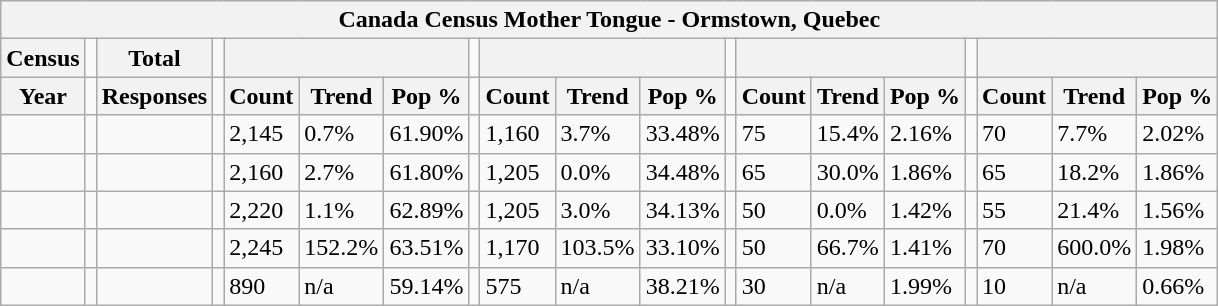<table class="wikitable">
<tr>
<th colspan="19">Canada Census Mother Tongue - Ormstown, Quebec</th>
</tr>
<tr>
<th>Census</th>
<td></td>
<th>Total</th>
<td colspan="1"></td>
<th colspan="3"></th>
<td colspan="1"></td>
<th colspan="3"></th>
<td colspan="1"></td>
<th colspan="3"></th>
<td colspan="1"></td>
<th colspan="3"></th>
</tr>
<tr>
<th>Year</th>
<td></td>
<th>Responses</th>
<td></td>
<th>Count</th>
<th>Trend</th>
<th>Pop %</th>
<td></td>
<th>Count</th>
<th>Trend</th>
<th>Pop %</th>
<td></td>
<th>Count</th>
<th>Trend</th>
<th>Pop %</th>
<td></td>
<th>Count</th>
<th>Trend</th>
<th>Pop %</th>
</tr>
<tr>
<td></td>
<td></td>
<td></td>
<td></td>
<td>2,145</td>
<td> 0.7%</td>
<td>61.90%</td>
<td></td>
<td>1,160</td>
<td> 3.7%</td>
<td>33.48%</td>
<td></td>
<td>75</td>
<td> 15.4%</td>
<td>2.16%</td>
<td></td>
<td>70</td>
<td> 7.7%</td>
<td>2.02%</td>
</tr>
<tr>
<td></td>
<td></td>
<td></td>
<td></td>
<td>2,160</td>
<td> 2.7%</td>
<td>61.80%</td>
<td></td>
<td>1,205</td>
<td> 0.0%</td>
<td>34.48%</td>
<td></td>
<td>65</td>
<td> 30.0%</td>
<td>1.86%</td>
<td></td>
<td>65</td>
<td> 18.2%</td>
<td>1.86%</td>
</tr>
<tr>
<td></td>
<td></td>
<td></td>
<td></td>
<td>2,220</td>
<td> 1.1%</td>
<td>62.89%</td>
<td></td>
<td>1,205</td>
<td> 3.0%</td>
<td>34.13%</td>
<td></td>
<td>50</td>
<td> 0.0%</td>
<td>1.42%</td>
<td></td>
<td>55</td>
<td> 21.4%</td>
<td>1.56%</td>
</tr>
<tr>
<td></td>
<td></td>
<td></td>
<td></td>
<td>2,245</td>
<td> 152.2%</td>
<td>63.51%</td>
<td></td>
<td>1,170</td>
<td> 103.5%</td>
<td>33.10%</td>
<td></td>
<td>50</td>
<td> 66.7%</td>
<td>1.41%</td>
<td></td>
<td>70</td>
<td> 600.0%</td>
<td>1.98%</td>
</tr>
<tr>
<td></td>
<td></td>
<td></td>
<td></td>
<td>890</td>
<td>n/a</td>
<td>59.14%</td>
<td></td>
<td>575</td>
<td>n/a</td>
<td>38.21%</td>
<td></td>
<td>30</td>
<td>n/a</td>
<td>1.99%</td>
<td></td>
<td>10</td>
<td>n/a</td>
<td>0.66%</td>
</tr>
</table>
